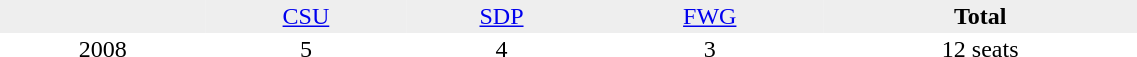<table border="0" cellpadding="2" cellspacing="0" width="60%">
<tr bgcolor="#eeeeee" align="center">
<td></td>
<td><a href='#'>CSU</a></td>
<td><a href='#'>SDP</a></td>
<td><a href='#'>FWG</a></td>
<td><strong>Total</strong></td>
</tr>
<tr align="center">
<td>2008</td>
<td>5</td>
<td>4</td>
<td>3</td>
<td>12 seats</td>
</tr>
</table>
